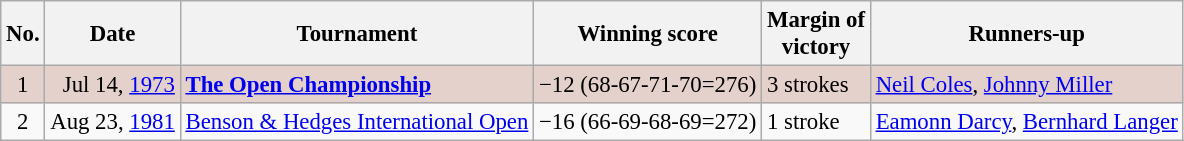<table class="wikitable" style="font-size:95%;">
<tr>
<th>No.</th>
<th>Date</th>
<th>Tournament</th>
<th>Winning score</th>
<th>Margin of<br>victory</th>
<th>Runners-up</th>
</tr>
<tr style="background:#e5d1cb;">
<td align=center>1</td>
<td align=right>Jul 14, <a href='#'>1973</a></td>
<td><strong><a href='#'>The Open Championship</a></strong></td>
<td>−12 (68-67-71-70=276)</td>
<td>3 strokes</td>
<td> <a href='#'>Neil Coles</a>,  <a href='#'>Johnny Miller</a></td>
</tr>
<tr>
<td align=center>2</td>
<td align=right>Aug 23, <a href='#'>1981</a></td>
<td><a href='#'>Benson & Hedges International Open</a></td>
<td>−16 (66-69-68-69=272)</td>
<td>1 stroke</td>
<td> <a href='#'>Eamonn Darcy</a>,  <a href='#'>Bernhard Langer</a></td>
</tr>
</table>
